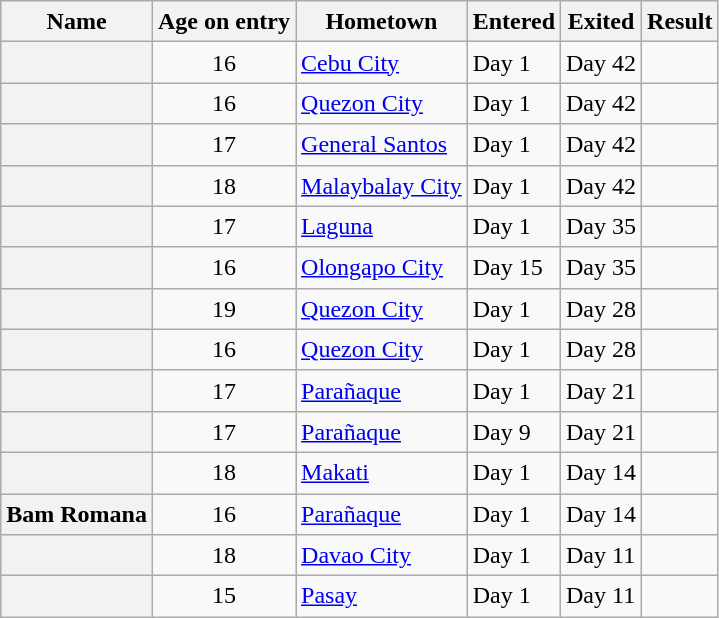<table class="wikitable sortable" style="font-size:100%; line-height:20px;">
<tr>
<th>Name</th>
<th>Age on entry</th>
<th>Hometown</th>
<th>Entered</th>
<th>Exited</th>
<th>Result</th>
</tr>
<tr>
<th></th>
<td align="center">16</td>
<td><a href='#'>Cebu City</a></td>
<td>Day 1</td>
<td>Day 42</td>
<td></td>
</tr>
<tr>
<th></th>
<td align="center">16</td>
<td><a href='#'>Quezon City</a></td>
<td>Day 1</td>
<td>Day 42</td>
<td></td>
</tr>
<tr>
<th></th>
<td align="center">17</td>
<td><a href='#'>General Santos</a></td>
<td>Day 1</td>
<td>Day 42</td>
<td></td>
</tr>
<tr>
<th></th>
<td align="center">18</td>
<td><a href='#'>Malaybalay City</a></td>
<td>Day 1</td>
<td>Day 42</td>
<td></td>
</tr>
<tr>
<th></th>
<td align="center">17</td>
<td><a href='#'>Laguna</a></td>
<td>Day 1</td>
<td>Day 35</td>
<td></td>
</tr>
<tr>
<th></th>
<td align="center">16</td>
<td><a href='#'>Olongapo City</a></td>
<td>Day 15</td>
<td>Day 35</td>
<td></td>
</tr>
<tr>
<th></th>
<td align="center">19</td>
<td><a href='#'>Quezon City</a></td>
<td>Day 1</td>
<td>Day 28</td>
<td></td>
</tr>
<tr>
<th></th>
<td align="center">16</td>
<td><a href='#'>Quezon City</a></td>
<td>Day 1</td>
<td>Day 28</td>
<td></td>
</tr>
<tr>
<th></th>
<td align="center">17</td>
<td><a href='#'>Parañaque</a></td>
<td>Day 1</td>
<td>Day 21</td>
<td></td>
</tr>
<tr>
<th></th>
<td align="center">17</td>
<td><a href='#'>Parañaque</a></td>
<td>Day 9</td>
<td>Day 21</td>
<td></td>
</tr>
<tr>
<th></th>
<td align="center">18</td>
<td><a href='#'>Makati</a></td>
<td>Day 1</td>
<td>Day 14</td>
<td></td>
</tr>
<tr>
<th>Bam Romana</th>
<td align="center">16</td>
<td><a href='#'>Parañaque</a></td>
<td>Day 1</td>
<td>Day 14</td>
<td></td>
</tr>
<tr>
<th></th>
<td align="center">18</td>
<td><a href='#'>Davao City</a></td>
<td>Day 1</td>
<td>Day 11</td>
<td></td>
</tr>
<tr>
<th></th>
<td align="center">15</td>
<td><a href='#'>Pasay</a></td>
<td>Day 1</td>
<td>Day 11</td>
<td></td>
</tr>
</table>
